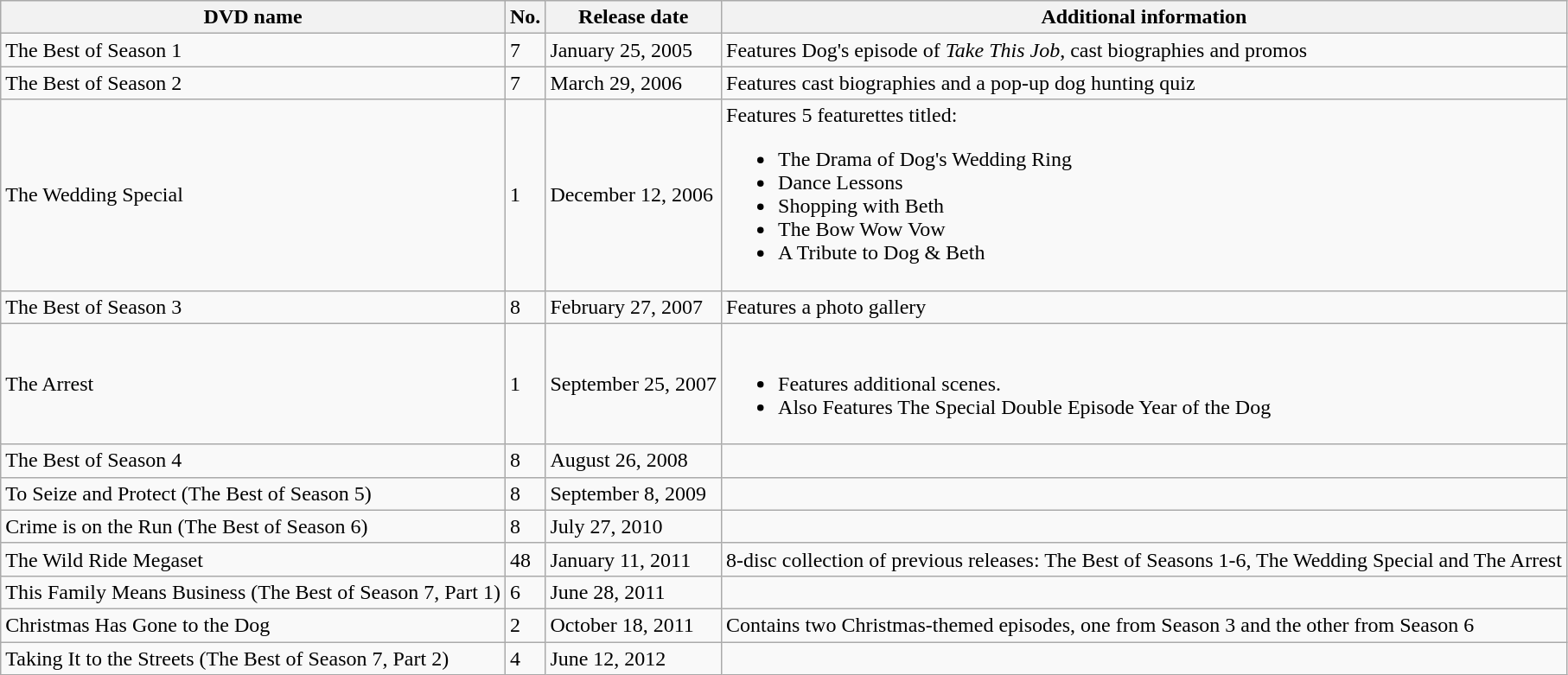<table class="wikitable">
<tr>
<th>DVD name</th>
<th>No.</th>
<th>Release date</th>
<th>Additional information</th>
</tr>
<tr>
<td>The Best of Season 1</td>
<td>7</td>
<td>January 25, 2005</td>
<td>Features Dog's episode of <em>Take This Job</em>, cast biographies and promos</td>
</tr>
<tr>
<td>The Best of Season 2</td>
<td>7</td>
<td>March 29, 2006</td>
<td>Features cast biographies and a pop-up dog hunting quiz</td>
</tr>
<tr>
<td>The Wedding Special</td>
<td>1</td>
<td>December 12, 2006</td>
<td>Features 5 featurettes titled:<br><ul><li>The Drama of Dog's Wedding Ring</li><li>Dance Lessons</li><li>Shopping with Beth</li><li>The Bow Wow Vow</li><li>A Tribute to Dog & Beth</li></ul></td>
</tr>
<tr>
<td>The Best of Season 3</td>
<td>8</td>
<td>February 27, 2007</td>
<td>Features a photo gallery</td>
</tr>
<tr>
<td>The Arrest</td>
<td>1</td>
<td>September 25, 2007</td>
<td><br><ul><li>Features additional scenes.</li><li>Also Features The Special Double Episode Year of the Dog</li></ul></td>
</tr>
<tr>
<td>The Best of Season 4</td>
<td>8</td>
<td>August 26, 2008</td>
<td></td>
</tr>
<tr>
<td>To Seize and Protect (The Best of Season 5)</td>
<td>8</td>
<td>September 8, 2009</td>
<td></td>
</tr>
<tr>
<td>Crime is on the Run (The Best of Season 6)</td>
<td>8</td>
<td>July 27, 2010</td>
<td></td>
</tr>
<tr>
<td>The Wild Ride Megaset</td>
<td>48</td>
<td>January 11, 2011</td>
<td>8-disc collection of previous releases: The Best of Seasons 1-6, The Wedding Special and The Arrest</td>
</tr>
<tr>
<td>This Family Means Business (The Best of Season 7, Part 1)</td>
<td>6</td>
<td>June 28, 2011</td>
<td></td>
</tr>
<tr>
<td>Christmas Has Gone to the Dog</td>
<td>2</td>
<td>October 18, 2011</td>
<td>Contains two Christmas-themed episodes, one from Season 3 and the other from Season 6</td>
</tr>
<tr>
<td>Taking It to the Streets (The Best of Season 7, Part 2)</td>
<td>4</td>
<td>June 12, 2012</td>
<td></td>
</tr>
</table>
